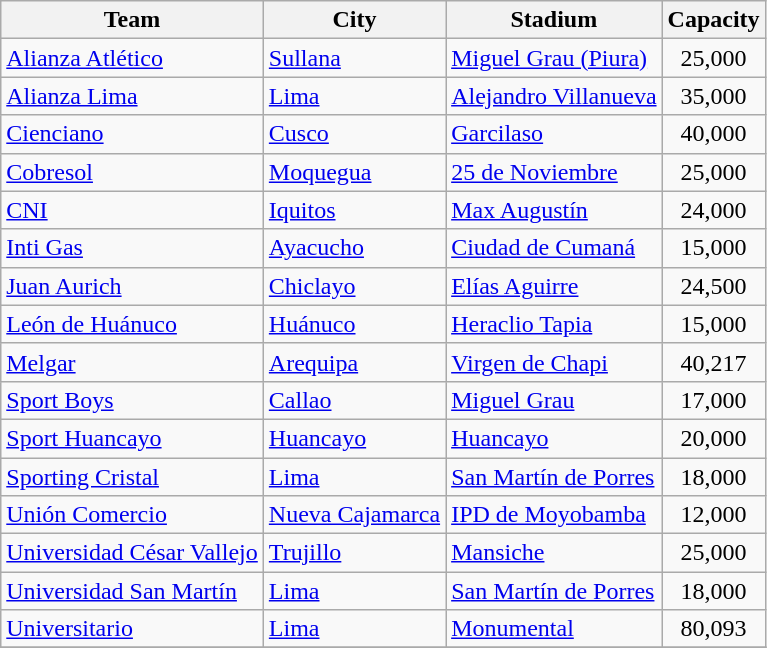<table class="wikitable sortable">
<tr>
<th>Team</th>
<th>City</th>
<th>Stadium</th>
<th>Capacity</th>
</tr>
<tr>
<td><a href='#'>Alianza Atlético</a></td>
<td><a href='#'>Sullana</a></td>
<td><a href='#'>Miguel Grau (Piura)</a></td>
<td align="center">25,000</td>
</tr>
<tr>
<td><a href='#'>Alianza Lima</a></td>
<td><a href='#'>Lima</a></td>
<td><a href='#'>Alejandro Villanueva</a></td>
<td align="center">35,000</td>
</tr>
<tr>
<td><a href='#'>Cienciano</a></td>
<td><a href='#'>Cusco</a></td>
<td><a href='#'>Garcilaso</a></td>
<td align="center">40,000</td>
</tr>
<tr>
<td><a href='#'>Cobresol</a></td>
<td><a href='#'>Moquegua</a></td>
<td><a href='#'>25 de Noviembre</a></td>
<td align="center">25,000</td>
</tr>
<tr>
<td><a href='#'>CNI</a></td>
<td><a href='#'>Iquitos</a></td>
<td><a href='#'>Max Augustín</a></td>
<td align="center">24,000</td>
</tr>
<tr>
<td><a href='#'>Inti Gas</a></td>
<td><a href='#'>Ayacucho</a></td>
<td><a href='#'>Ciudad de Cumaná</a></td>
<td align="center">15,000</td>
</tr>
<tr>
<td><a href='#'>Juan Aurich</a></td>
<td><a href='#'>Chiclayo</a></td>
<td><a href='#'>Elías Aguirre</a></td>
<td align="center">24,500</td>
</tr>
<tr>
<td><a href='#'>León de Huánuco</a></td>
<td><a href='#'>Huánuco</a></td>
<td><a href='#'>Heraclio Tapia</a></td>
<td align="center">15,000</td>
</tr>
<tr>
<td><a href='#'>Melgar</a></td>
<td><a href='#'>Arequipa</a></td>
<td><a href='#'>Virgen de Chapi</a></td>
<td align="center">40,217</td>
</tr>
<tr>
<td><a href='#'>Sport Boys</a></td>
<td><a href='#'>Callao</a></td>
<td><a href='#'>Miguel Grau</a></td>
<td align="center">17,000</td>
</tr>
<tr>
<td><a href='#'>Sport Huancayo</a></td>
<td><a href='#'>Huancayo</a></td>
<td><a href='#'>Huancayo</a></td>
<td align="center">20,000</td>
</tr>
<tr>
<td><a href='#'>Sporting Cristal</a></td>
<td><a href='#'>Lima</a></td>
<td><a href='#'>San Martín de Porres</a></td>
<td align="center">18,000</td>
</tr>
<tr>
<td><a href='#'>Unión Comercio</a></td>
<td><a href='#'>Nueva Cajamarca</a></td>
<td><a href='#'>IPD de Moyobamba</a></td>
<td align="center">12,000</td>
</tr>
<tr>
<td><a href='#'>Universidad César Vallejo</a></td>
<td><a href='#'>Trujillo</a></td>
<td><a href='#'>Mansiche</a></td>
<td align="center">25,000</td>
</tr>
<tr>
<td><a href='#'>Universidad San Martín</a></td>
<td><a href='#'>Lima</a></td>
<td><a href='#'>San Martín de Porres</a></td>
<td align="center">18,000</td>
</tr>
<tr>
<td><a href='#'>Universitario</a></td>
<td><a href='#'>Lima</a></td>
<td><a href='#'>Monumental</a></td>
<td align="center">80,093</td>
</tr>
<tr>
</tr>
</table>
